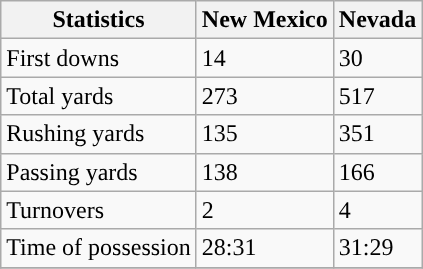<table class="wikitable">
<tr>
<th>Statistics</th>
<th>New Mexico</th>
<th>Nevada</th>
</tr>
<tr>
<td>First downs</td>
<td>14</td>
<td>30</td>
</tr>
<tr>
<td>Total yards</td>
<td>273</td>
<td>517</td>
</tr>
<tr>
<td>Rushing yards</td>
<td>135</td>
<td>351</td>
</tr>
<tr>
<td>Passing yards</td>
<td>138</td>
<td>166</td>
</tr>
<tr>
<td>Turnovers</td>
<td>2</td>
<td>4</td>
</tr>
<tr>
<td>Time of possession</td>
<td>28:31</td>
<td>31:29</td>
</tr>
<tr>
</tr>
</table>
